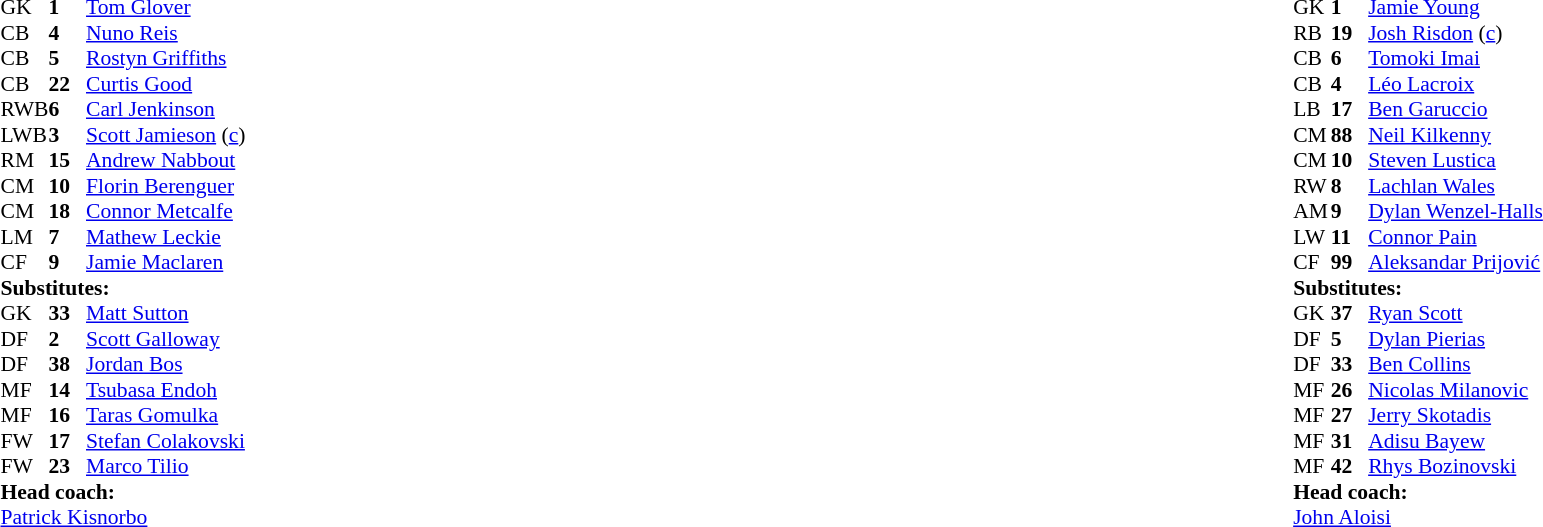<table width="100%">
<tr>
<td valign="top" width="40%"><br><table style="font-size:90%" cellspacing="0" cellpadding="0">
<tr>
<th width=25></th>
<th width=25></th>
</tr>
<tr>
<td>GK</td>
<td><strong>1</strong></td>
<td> <a href='#'>Tom Glover</a></td>
</tr>
<tr>
<td>CB</td>
<td><strong>4</strong></td>
<td> <a href='#'>Nuno Reis</a></td>
</tr>
<tr>
<td>CB</td>
<td><strong>5</strong></td>
<td> <a href='#'>Rostyn Griffiths</a></td>
<td></td>
<td></td>
</tr>
<tr>
<td>CB</td>
<td><strong>22</strong></td>
<td> <a href='#'>Curtis Good</a></td>
</tr>
<tr>
<td>RWB</td>
<td><strong>6</strong></td>
<td> <a href='#'>Carl Jenkinson</a></td>
<td></td>
<td></td>
</tr>
<tr>
<td>LWB</td>
<td><strong>3</strong></td>
<td> <a href='#'>Scott Jamieson</a> (<a href='#'>c</a>)</td>
</tr>
<tr>
<td>RM</td>
<td><strong>15</strong></td>
<td> <a href='#'>Andrew Nabbout</a></td>
</tr>
<tr>
<td>CM</td>
<td><strong>10</strong></td>
<td> <a href='#'>Florin Berenguer</a></td>
</tr>
<tr>
<td>CM</td>
<td><strong>18</strong></td>
<td> <a href='#'>Connor Metcalfe</a></td>
<td></td>
<td></td>
</tr>
<tr>
<td>LM</td>
<td><strong>7</strong></td>
<td> <a href='#'>Mathew Leckie</a></td>
</tr>
<tr>
<td>CF</td>
<td><strong>9</strong></td>
<td> <a href='#'>Jamie Maclaren</a></td>
</tr>
<tr>
<td colspan=3><strong>Substitutes:</strong></td>
</tr>
<tr>
<td>GK</td>
<td><strong>33</strong></td>
<td> <a href='#'>Matt Sutton</a></td>
</tr>
<tr>
<td>DF</td>
<td><strong>2</strong></td>
<td> <a href='#'>Scott Galloway</a></td>
<td></td>
<td></td>
</tr>
<tr>
<td>DF</td>
<td><strong>38</strong></td>
<td> <a href='#'>Jordan Bos</a></td>
</tr>
<tr>
<td>MF</td>
<td><strong>14</strong></td>
<td> <a href='#'>Tsubasa Endoh</a></td>
</tr>
<tr>
<td>MF</td>
<td><strong>16</strong></td>
<td> <a href='#'>Taras Gomulka</a></td>
<td></td>
<td></td>
</tr>
<tr>
<td>FW</td>
<td><strong>17</strong></td>
<td> <a href='#'>Stefan Colakovski</a></td>
</tr>
<tr>
<td>FW</td>
<td><strong>23</strong></td>
<td> <a href='#'>Marco Tilio</a></td>
<td></td>
<td></td>
</tr>
<tr>
<td colspan=3><strong>Head coach:</strong></td>
</tr>
<tr>
<td colspan=3> <a href='#'>Patrick Kisnorbo</a></td>
</tr>
</table>
</td>
<td valign="top"></td>
<td valign="top" width="50%"><br><table style="font-size:90%; margin:auto" cellspacing="0" cellpadding="0">
<tr>
<th width=25></th>
<th width=25></th>
</tr>
<tr>
<td>GK</td>
<td><strong>1</strong></td>
<td> <a href='#'>Jamie Young</a></td>
</tr>
<tr>
<td>RB</td>
<td><strong>19</strong></td>
<td> <a href='#'>Josh Risdon</a> (<a href='#'>c</a>)</td>
</tr>
<tr>
<td>CB</td>
<td><strong>6</strong></td>
<td> <a href='#'>Tomoki Imai</a></td>
</tr>
<tr>
<td>CB</td>
<td><strong>4</strong></td>
<td> <a href='#'>Léo Lacroix</a></td>
</tr>
<tr>
<td>LB</td>
<td><strong>17</strong></td>
<td> <a href='#'>Ben Garuccio</a></td>
</tr>
<tr>
<td>CM</td>
<td><strong>88</strong></td>
<td> <a href='#'>Neil Kilkenny</a></td>
</tr>
<tr>
<td>CM</td>
<td><strong>10</strong></td>
<td> <a href='#'>Steven Lustica</a></td>
<td></td>
<td></td>
</tr>
<tr>
<td>RW</td>
<td><strong>8</strong></td>
<td> <a href='#'>Lachlan Wales</a></td>
<td></td>
<td></td>
</tr>
<tr>
<td>AM</td>
<td><strong>9</strong></td>
<td> <a href='#'>Dylan Wenzel-Halls</a></td>
<td></td>
<td></td>
</tr>
<tr>
<td>LW</td>
<td><strong>11</strong></td>
<td> <a href='#'>Connor Pain</a></td>
<td></td>
<td></td>
</tr>
<tr>
<td>CF</td>
<td><strong>99</strong></td>
<td> <a href='#'>Aleksandar Prijović</a></td>
</tr>
<tr>
<td colspan=3><strong>Substitutes:</strong></td>
</tr>
<tr>
<td>GK</td>
<td><strong>37</strong></td>
<td> <a href='#'>Ryan Scott</a></td>
</tr>
<tr>
<td>DF</td>
<td><strong>5</strong></td>
<td> <a href='#'>Dylan Pierias</a></td>
<td></td>
<td></td>
</tr>
<tr>
<td>DF</td>
<td><strong>33</strong></td>
<td> <a href='#'>Ben Collins</a></td>
</tr>
<tr>
<td>MF</td>
<td><strong>26</strong></td>
<td> <a href='#'>Nicolas Milanovic</a></td>
</tr>
<tr>
<td>MF</td>
<td><strong>27</strong></td>
<td> <a href='#'>Jerry Skotadis</a></td>
<td></td>
<td></td>
</tr>
<tr>
<td>MF</td>
<td><strong>31</strong></td>
<td> <a href='#'>Adisu Bayew</a></td>
<td></td>
<td></td>
</tr>
<tr>
<td>MF</td>
<td><strong>42</strong></td>
<td> <a href='#'>Rhys Bozinovski</a></td>
<td></td>
<td></td>
</tr>
<tr>
<td colspan=3><strong>Head coach:</strong></td>
</tr>
<tr>
<td colspan=3> <a href='#'>John Aloisi</a></td>
</tr>
</table>
</td>
</tr>
</table>
